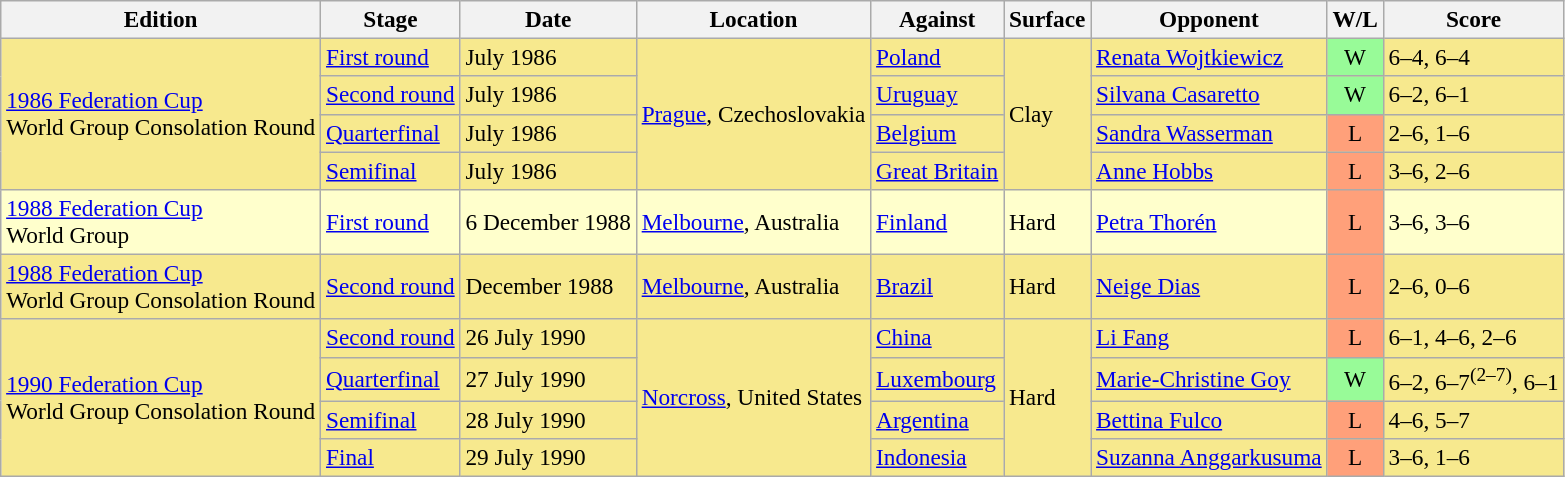<table class=wikitable style=font-size:97%>
<tr>
<th>Edition</th>
<th>Stage</th>
<th>Date</th>
<th>Location</th>
<th>Against</th>
<th>Surface</th>
<th>Opponent</th>
<th>W/L</th>
<th>Score</th>
</tr>
<tr style="background:#F7E98E;">
<td rowspan="4"><a href='#'>1986 Federation Cup</a> <br> World Group Consolation Round</td>
<td><a href='#'>First round</a></td>
<td>July 1986</td>
<td rowspan="4"><a href='#'>Prague</a>, Czechoslovakia</td>
<td> <a href='#'>Poland</a></td>
<td rowspan="4">Clay</td>
<td><a href='#'>Renata Wojtkiewicz</a></td>
<td style="text-align:center; background:#98fb98;">W</td>
<td>6–4, 6–4</td>
</tr>
<tr style="background:#F7E98E;">
<td><a href='#'>Second round</a></td>
<td>July 1986</td>
<td> <a href='#'>Uruguay</a></td>
<td><a href='#'>Silvana Casaretto</a></td>
<td style="text-align:center; background:#98fb98;">W</td>
<td>6–2, 6–1</td>
</tr>
<tr style="background:#F7E98E;">
<td><a href='#'>Quarterfinal</a></td>
<td>July 1986</td>
<td> <a href='#'>Belgium</a></td>
<td><a href='#'>Sandra Wasserman</a></td>
<td style="text-align:center; background:#ffa07a;">L</td>
<td>2–6, 1–6</td>
</tr>
<tr style="background:#F7E98E;">
<td><a href='#'>Semifinal</a></td>
<td>July 1986</td>
<td> <a href='#'>Great Britain</a></td>
<td><a href='#'>Anne Hobbs</a></td>
<td style="text-align:center; background:#ffa07a;">L</td>
<td>3–6, 2–6</td>
</tr>
<tr style="background:#ffffcc;">
<td><a href='#'>1988 Federation Cup</a> <br> World Group</td>
<td><a href='#'>First round</a></td>
<td>6 December 1988</td>
<td><a href='#'>Melbourne</a>, Australia</td>
<td> <a href='#'>Finland</a></td>
<td>Hard</td>
<td><a href='#'>Petra Thorén</a></td>
<td style="text-align:center; background:#ffa07a;">L</td>
<td>3–6, 3–6</td>
</tr>
<tr style="background:#F7E98E;">
<td><a href='#'>1988 Federation Cup</a> <br> World Group Consolation Round</td>
<td><a href='#'>Second round</a></td>
<td>December 1988</td>
<td><a href='#'>Melbourne</a>, Australia</td>
<td> <a href='#'>Brazil</a></td>
<td>Hard</td>
<td><a href='#'>Neige Dias</a></td>
<td style="text-align:center; background:#ffa07a;">L</td>
<td>2–6, 0–6</td>
</tr>
<tr style="background:#F7E98E;">
<td rowspan="4"><a href='#'>1990 Federation Cup</a> <br> World Group Consolation Round</td>
<td><a href='#'>Second round</a></td>
<td>26 July 1990</td>
<td rowspan="4"><a href='#'>Norcross</a>, United States</td>
<td> <a href='#'>China</a></td>
<td rowspan="4">Hard</td>
<td><a href='#'>Li Fang</a></td>
<td style="text-align:center; background:#ffa07a;">L</td>
<td>6–1, 4–6, 2–6</td>
</tr>
<tr style="background:#F7E98E;">
<td><a href='#'>Quarterfinal</a></td>
<td>27 July 1990</td>
<td> <a href='#'>Luxembourg</a></td>
<td><a href='#'>Marie-Christine Goy</a></td>
<td style="text-align:center; background:#98fb98;">W</td>
<td>6–2, 6–7<sup>(2–7)</sup>, 6–1</td>
</tr>
<tr style="background:#F7E98E;">
<td><a href='#'>Semifinal</a></td>
<td>28 July 1990</td>
<td> <a href='#'>Argentina</a></td>
<td><a href='#'>Bettina Fulco</a></td>
<td style="text-align:center; background:#ffa07a;">L</td>
<td>4–6, 5–7</td>
</tr>
<tr style="background:#F7E98E;">
<td><a href='#'>Final</a></td>
<td>29 July 1990</td>
<td> <a href='#'>Indonesia</a></td>
<td><a href='#'>Suzanna Anggarkusuma</a></td>
<td style="text-align:center; background:#ffa07a;">L</td>
<td>3–6, 1–6</td>
</tr>
</table>
